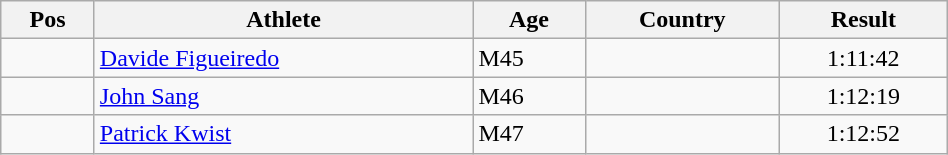<table class="wikitable"  style="text-align:center; width:50%;">
<tr>
<th>Pos</th>
<th>Athlete</th>
<th>Age</th>
<th>Country</th>
<th>Result</th>
</tr>
<tr>
<td align=center></td>
<td align=left><a href='#'>Davide Figueiredo</a></td>
<td align=left>M45</td>
<td align=left></td>
<td>1:11:42</td>
</tr>
<tr>
<td align=center></td>
<td align=left><a href='#'>John Sang</a></td>
<td align=left>M46</td>
<td align=left></td>
<td>1:12:19</td>
</tr>
<tr>
<td align=center></td>
<td align=left><a href='#'>Patrick Kwist</a></td>
<td align=left>M47</td>
<td align=left></td>
<td>1:12:52</td>
</tr>
</table>
